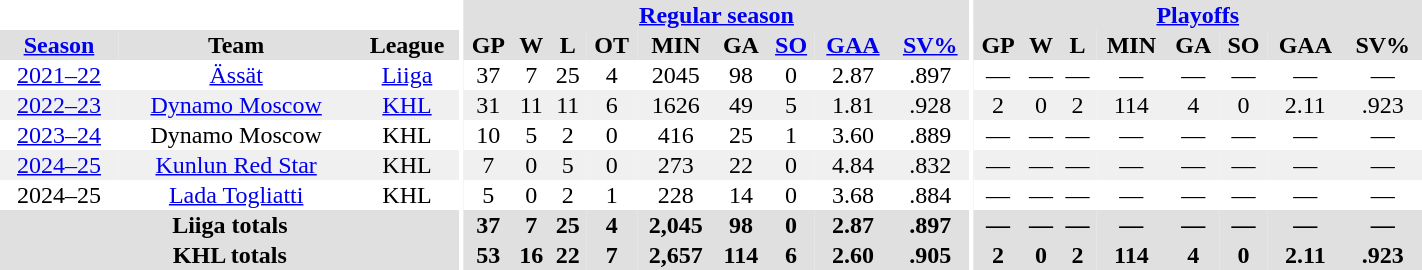<table border="0" cellpadding="1" cellspacing="0" style="text-align:center; width:75%">
<tr ALIGN="center" bgcolor="#e0e0e0">
<th align="center" colspan="3" bgcolor="#ffffff"></th>
<th rowspan="100" align="center" bgcolor="#ffffff"></th>
<th align="center" colspan="9" bgcolor="#e0e0e0"><a href='#'>Regular season</a></th>
<th rowspan="100" align="center" bgcolor="#ffffff"></th>
<th align="center" colspan="8" bgcolor="#e0e0e0"><a href='#'>Playoffs</a></th>
</tr>
<tr ALIGN="center" bgcolor="#e0e0e0">
<th><a href='#'>Season</a></th>
<th>Team</th>
<th>League</th>
<th>GP</th>
<th>W</th>
<th>L</th>
<th>OT</th>
<th>MIN</th>
<th>GA</th>
<th><a href='#'>SO</a></th>
<th><a href='#'>GAA</a></th>
<th><a href='#'>SV%</a></th>
<th>GP</th>
<th>W</th>
<th>L</th>
<th>MIN</th>
<th>GA</th>
<th>SO</th>
<th>GAA</th>
<th>SV%</th>
</tr>
<tr ALIGN="center">
<td><a href='#'>2021–22</a></td>
<td><a href='#'>Ässät</a></td>
<td><a href='#'>Liiga</a></td>
<td>37</td>
<td>7</td>
<td>25</td>
<td>4</td>
<td>2045</td>
<td>98</td>
<td>0</td>
<td>2.87</td>
<td>.897</td>
<td>—</td>
<td>—</td>
<td>—</td>
<td>—</td>
<td>—</td>
<td>—</td>
<td>—</td>
<td>—</td>
</tr>
<tr bgcolor="#f0f0f0">
<td><a href='#'>2022–23</a></td>
<td><a href='#'>Dynamo Moscow</a></td>
<td><a href='#'>KHL</a></td>
<td>31</td>
<td>11</td>
<td>11</td>
<td>6</td>
<td>1626</td>
<td>49</td>
<td>5</td>
<td>1.81</td>
<td>.928</td>
<td>2</td>
<td>0</td>
<td>2</td>
<td>114</td>
<td>4</td>
<td>0</td>
<td>2.11</td>
<td>.923</td>
</tr>
<tr>
<td><a href='#'>2023–24</a></td>
<td>Dynamo Moscow</td>
<td>KHL</td>
<td>10</td>
<td>5</td>
<td>2</td>
<td>0</td>
<td>416</td>
<td>25</td>
<td>1</td>
<td>3.60</td>
<td>.889</td>
<td>—</td>
<td>—</td>
<td>—</td>
<td>—</td>
<td>—</td>
<td>—</td>
<td>—</td>
<td>—</td>
</tr>
<tr bgcolor="#f0f0f0">
<td><a href='#'>2024–25</a></td>
<td><a href='#'>Kunlun Red Star</a></td>
<td>KHL</td>
<td>7</td>
<td>0</td>
<td>5</td>
<td>0</td>
<td>273</td>
<td>22</td>
<td>0</td>
<td>4.84</td>
<td>.832</td>
<td>—</td>
<td>—</td>
<td>—</td>
<td>—</td>
<td>—</td>
<td>—</td>
<td>—</td>
<td>—</td>
</tr>
<tr>
<td>2024–25</td>
<td><a href='#'>Lada Togliatti</a></td>
<td>KHL</td>
<td>5</td>
<td>0</td>
<td>2</td>
<td>1</td>
<td>228</td>
<td>14</td>
<td>0</td>
<td>3.68</td>
<td>.884</td>
<td>—</td>
<td>—</td>
<td>—</td>
<td>—</td>
<td>—</td>
<td>—</td>
<td>—</td>
<td>—</td>
</tr>
<tr bgcolor="#e0e0e0">
<th colspan="3">Liiga totals</th>
<th>37</th>
<th>7</th>
<th>25</th>
<th>4</th>
<th>2,045</th>
<th>98</th>
<th>0</th>
<th>2.87</th>
<th>.897</th>
<th>—</th>
<th>—</th>
<th>—</th>
<th>—</th>
<th>—</th>
<th>—</th>
<th>—</th>
<th>—</th>
</tr>
<tr bgcolor="#e0e0e0">
<th colspan="3">KHL totals</th>
<th>53</th>
<th>16</th>
<th>22</th>
<th>7</th>
<th>2,657</th>
<th>114</th>
<th>6</th>
<th>2.60</th>
<th>.905</th>
<th>2</th>
<th>0</th>
<th>2</th>
<th>114</th>
<th>4</th>
<th>0</th>
<th>2.11</th>
<th>.923</th>
</tr>
</table>
